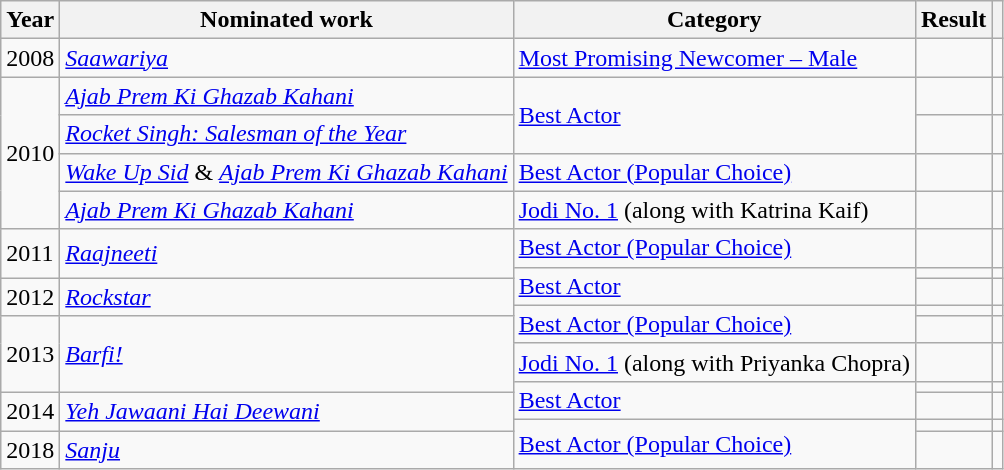<table class="wikitable">
<tr>
<th scope="col">Year</th>
<th scope="col">Nominated work</th>
<th scope="col">Category</th>
<th scope="col">Result</th>
<th scope="col" class="unsortable"></th>
</tr>
<tr>
<td>2008</td>
<td><em><a href='#'>Saawariya</a></em></td>
<td><a href='#'>Most Promising Newcomer – Male</a></td>
<td></td>
<td></td>
</tr>
<tr>
<td rowspan="4">2010</td>
<td><em><a href='#'>Ajab Prem Ki Ghazab Kahani</a></em></td>
<td rowspan="2"><a href='#'>Best Actor</a></td>
<td></td>
<td></td>
</tr>
<tr>
<td><em><a href='#'>Rocket Singh: Salesman of the Year</a></em></td>
<td></td>
<td></td>
</tr>
<tr>
<td><em><a href='#'>Wake Up Sid</a></em> & <em><a href='#'>Ajab Prem Ki Ghazab Kahani</a></em></td>
<td><a href='#'>Best Actor (Popular Choice)</a></td>
<td></td>
<td></td>
</tr>
<tr>
<td><em><a href='#'>Ajab Prem Ki Ghazab Kahani</a></em></td>
<td><a href='#'>Jodi No. 1</a> (along with Katrina Kaif)</td>
<td></td>
<td></td>
</tr>
<tr>
<td rowspan="2">2011</td>
<td rowspan="2"><em><a href='#'>Raajneeti</a></em></td>
<td><a href='#'>Best Actor (Popular Choice)</a></td>
<td></td>
<td></td>
</tr>
<tr>
<td rowspan="2"><a href='#'>Best Actor</a></td>
<td></td>
<td></td>
</tr>
<tr>
<td rowspan="2">2012</td>
<td rowspan="2"><em><a href='#'>Rockstar</a></em></td>
<td></td>
<td></td>
</tr>
<tr>
<td rowspan="2"><a href='#'>Best Actor (Popular Choice)</a></td>
<td></td>
<td></td>
</tr>
<tr>
<td rowspan="3">2013</td>
<td rowspan="3"><em><a href='#'>Barfi!</a></em></td>
<td></td>
<td></td>
</tr>
<tr>
<td><a href='#'>Jodi No. 1</a> (along with Priyanka Chopra)</td>
<td></td>
<td></td>
</tr>
<tr>
<td rowspan="2"><a href='#'>Best Actor</a></td>
<td></td>
<td></td>
</tr>
<tr>
<td rowspan="2">2014</td>
<td rowspan="2"><em><a href='#'>Yeh Jawaani Hai Deewani</a></em></td>
<td></td>
<td></td>
</tr>
<tr>
<td rowspan="2"><a href='#'>Best Actor (Popular Choice)</a></td>
<td></td>
<td></td>
</tr>
<tr>
<td>2018</td>
<td><em><a href='#'>Sanju</a></em></td>
<td></td>
<td></td>
</tr>
</table>
